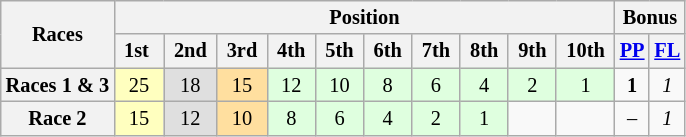<table class="wikitable" style="font-size:85%; text-align:center">
<tr>
<th rowspan=2>Races</th>
<th colspan=10>Position</th>
<th colspan=2>Bonus</th>
</tr>
<tr>
<th> <strong>1st</strong>  </th>
<th> <strong>2nd</strong> </th>
<th> <strong>3rd</strong> </th>
<th> <strong>4th</strong> </th>
<th> <strong>5th</strong> </th>
<th> <strong>6th</strong> </th>
<th> <strong>7th</strong> </th>
<th> <strong>8th</strong> </th>
<th> <strong>9th</strong> </th>
<th> <strong>10th</strong> </th>
<th><a href='#'>PP</a></th>
<th><a href='#'>FL</a></th>
</tr>
<tr>
<th>Races 1 & 3</th>
<td style="background:#ffffbf">25</td>
<td style="background:#dfdfdf">18</td>
<td style="background:#ffdf9f">15</td>
<td style="background:#dfffdf">12</td>
<td style="background:#dfffdf">10</td>
<td style="background:#dfffdf">8</td>
<td style="background:#dfffdf">6</td>
<td style="background:#dfffdf">4</td>
<td style="background:#dfffdf">2</td>
<td style="background:#dfffdf">1</td>
<td><strong>1</strong></td>
<td><em>1</em></td>
</tr>
<tr>
<th>Race 2</th>
<td style="background:#ffffbf">15</td>
<td style="background:#dfdfdf">12</td>
<td style="background:#ffdf9f">10</td>
<td style="background:#dfffdf">8</td>
<td style="background:#dfffdf">6</td>
<td style="background:#dfffdf">4</td>
<td style="background:#dfffdf">2</td>
<td style="background:#dfffdf">1</td>
<td></td>
<td></td>
<td>–</td>
<td><em>1</em></td>
</tr>
</table>
